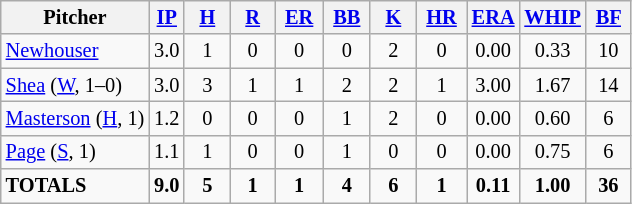<table class="wikitable" style="font-size:85%; text-align:center;">
<tr>
<th>Pitcher</th>
<th><a href='#'>IP</a></th>
<th>  <a href='#'>H</a>  </th>
<th>  <a href='#'>R</a>  </th>
<th> <a href='#'>ER</a> </th>
<th> <a href='#'>BB</a> </th>
<th>  <a href='#'>K</a>  </th>
<th> <a href='#'>HR</a> </th>
<th><a href='#'>ERA</a></th>
<th><a href='#'>WHIP</a></th>
<th> <a href='#'>BF</a> </th>
</tr>
<tr>
<td align=left><a href='#'>Newhouser</a></td>
<td>3.0</td>
<td>1</td>
<td>0</td>
<td>0</td>
<td>0</td>
<td>2</td>
<td>0</td>
<td>0.00</td>
<td>0.33</td>
<td>10</td>
</tr>
<tr>
<td align=left><a href='#'>Shea</a> (<a href='#'>W</a>, 1–0)</td>
<td>3.0</td>
<td>3</td>
<td>1</td>
<td>1</td>
<td>2</td>
<td>2</td>
<td>1</td>
<td>3.00</td>
<td>1.67</td>
<td>14</td>
</tr>
<tr>
<td align=left><a href='#'>Masterson</a> (<a href='#'>H</a>, 1)</td>
<td>1.2</td>
<td>0</td>
<td>0</td>
<td>0</td>
<td>1</td>
<td>2</td>
<td>0</td>
<td>0.00</td>
<td>0.60</td>
<td>6</td>
</tr>
<tr>
<td align=left><a href='#'>Page</a> (<a href='#'>S</a>, 1)</td>
<td>1.1</td>
<td>1</td>
<td>0</td>
<td>0</td>
<td>1</td>
<td>0</td>
<td>0</td>
<td>0.00</td>
<td>0.75</td>
<td>6</td>
</tr>
<tr>
<td align=left><strong>TOTALS</strong></td>
<td><strong>9.0</strong></td>
<td><strong>5</strong></td>
<td><strong>1</strong></td>
<td><strong>1</strong></td>
<td><strong>4</strong></td>
<td><strong>6</strong></td>
<td><strong>1</strong></td>
<td><strong>0.11</strong></td>
<td><strong>1.00</strong></td>
<td><strong>36</strong></td>
</tr>
</table>
